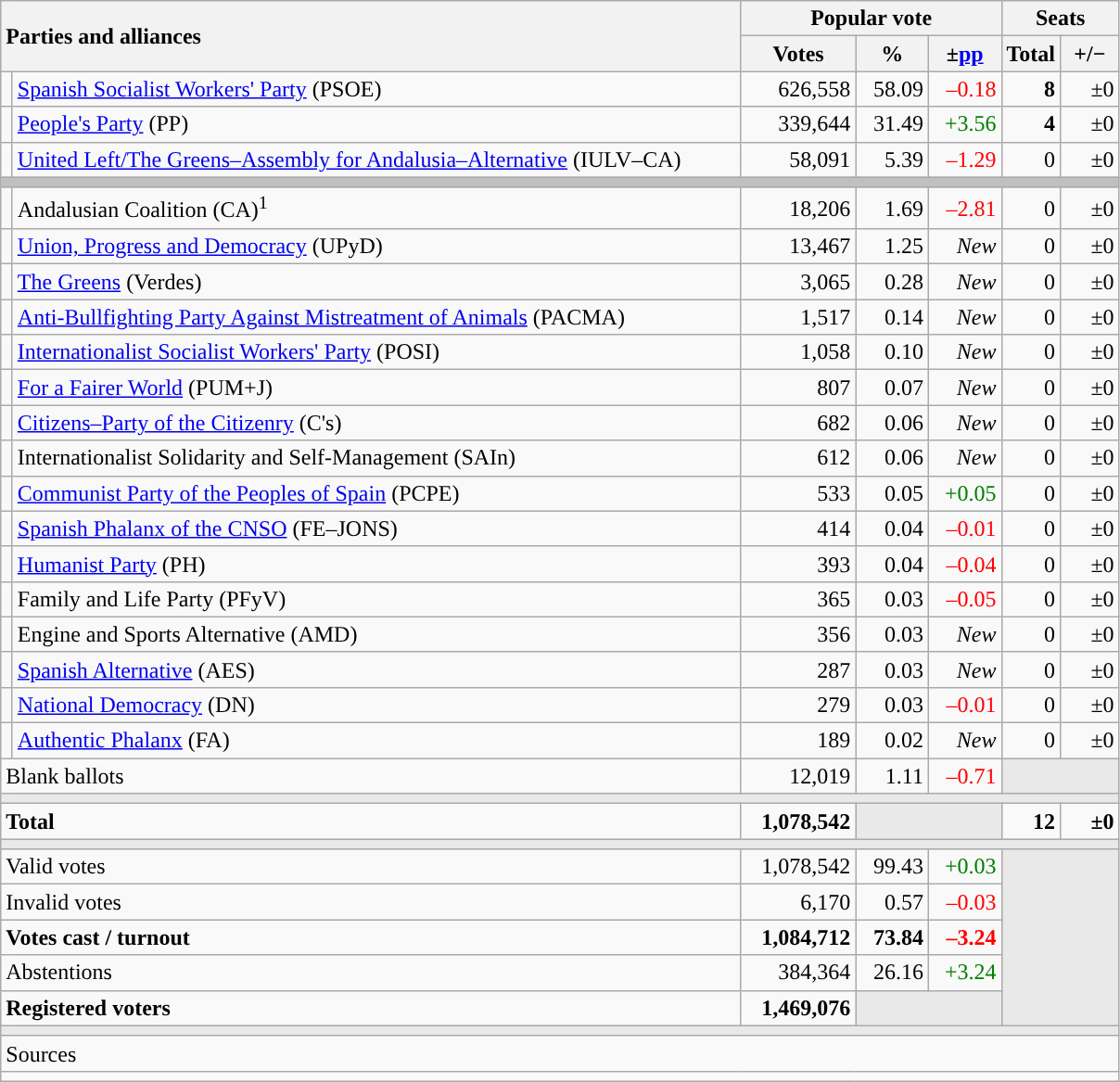<table class="wikitable" style="text-align:right;">
<tr>
<th style="text-align:left;" rowspan="2" colspan="2" width="525">Parties and alliances</th>
<th colspan="3">Popular vote</th>
<th colspan="2">Seats</th>
</tr>
<tr>
<th width="75">Votes</th>
<th width="45">%</th>
<th width="45">±<a href='#'>pp</a></th>
<th width="35">Total</th>
<th width="35">+/−</th>
</tr>
<tr>
<td width="1" style="color:inherit;background:"></td>
<td align="left"><a href='#'>Spanish Socialist Workers' Party</a> (PSOE)</td>
<td>626,558</td>
<td>58.09</td>
<td style="color:red;">–0.18</td>
<td><strong>8</strong></td>
<td>±0</td>
</tr>
<tr>
<td style="color:inherit;background:"></td>
<td align="left"><a href='#'>People's Party</a> (PP)</td>
<td>339,644</td>
<td>31.49</td>
<td style="color:green;">+3.56</td>
<td><strong>4</strong></td>
<td>±0</td>
</tr>
<tr>
<td style="color:inherit;background:"></td>
<td align="left"><a href='#'>United Left/The Greens–Assembly for Andalusia–Alternative</a> (IULV–CA)</td>
<td>58,091</td>
<td>5.39</td>
<td style="color:red;">–1.29</td>
<td>0</td>
<td>±0</td>
</tr>
<tr>
<td colspan="7" bgcolor="#C0C0C0"></td>
</tr>
<tr>
<td style="color:inherit;background:"></td>
<td align="left">Andalusian Coalition (CA)<sup>1</sup></td>
<td>18,206</td>
<td>1.69</td>
<td style="color:red;">–2.81</td>
<td>0</td>
<td>±0</td>
</tr>
<tr>
<td style="color:inherit;background:"></td>
<td align="left"><a href='#'>Union, Progress and Democracy</a> (UPyD)</td>
<td>13,467</td>
<td>1.25</td>
<td><em>New</em></td>
<td>0</td>
<td>±0</td>
</tr>
<tr>
<td style="color:inherit;background:"></td>
<td align="left"><a href='#'>The Greens</a> (Verdes)</td>
<td>3,065</td>
<td>0.28</td>
<td><em>New</em></td>
<td>0</td>
<td>±0</td>
</tr>
<tr>
<td style="color:inherit;background:"></td>
<td align="left"><a href='#'>Anti-Bullfighting Party Against Mistreatment of Animals</a> (PACMA)</td>
<td>1,517</td>
<td>0.14</td>
<td><em>New</em></td>
<td>0</td>
<td>±0</td>
</tr>
<tr>
<td style="color:inherit;background:"></td>
<td align="left"><a href='#'>Internationalist Socialist Workers' Party</a> (POSI)</td>
<td>1,058</td>
<td>0.10</td>
<td><em>New</em></td>
<td>0</td>
<td>±0</td>
</tr>
<tr>
<td style="color:inherit;background:"></td>
<td align="left"><a href='#'>For a Fairer World</a> (PUM+J)</td>
<td>807</td>
<td>0.07</td>
<td><em>New</em></td>
<td>0</td>
<td>±0</td>
</tr>
<tr>
<td style="color:inherit;background:"></td>
<td align="left"><a href='#'>Citizens–Party of the Citizenry</a> (C's)</td>
<td>682</td>
<td>0.06</td>
<td><em>New</em></td>
<td>0</td>
<td>±0</td>
</tr>
<tr>
<td style="color:inherit;background:"></td>
<td align="left">Internationalist Solidarity and Self-Management (SAIn)</td>
<td>612</td>
<td>0.06</td>
<td><em>New</em></td>
<td>0</td>
<td>±0</td>
</tr>
<tr>
<td style="color:inherit;background:"></td>
<td align="left"><a href='#'>Communist Party of the Peoples of Spain</a> (PCPE)</td>
<td>533</td>
<td>0.05</td>
<td style="color:green;">+0.05</td>
<td>0</td>
<td>±0</td>
</tr>
<tr>
<td style="color:inherit;background:"></td>
<td align="left"><a href='#'>Spanish Phalanx of the CNSO</a> (FE–JONS)</td>
<td>414</td>
<td>0.04</td>
<td style="color:red;">–0.01</td>
<td>0</td>
<td>±0</td>
</tr>
<tr>
<td style="color:inherit;background:"></td>
<td align="left"><a href='#'>Humanist Party</a> (PH)</td>
<td>393</td>
<td>0.04</td>
<td style="color:red;">–0.04</td>
<td>0</td>
<td>±0</td>
</tr>
<tr>
<td style="color:inherit;background:"></td>
<td align="left">Family and Life Party (PFyV)</td>
<td>365</td>
<td>0.03</td>
<td style="color:red;">–0.05</td>
<td>0</td>
<td>±0</td>
</tr>
<tr>
<td style="color:inherit;background:"></td>
<td align="left">Engine and Sports Alternative (AMD)</td>
<td>356</td>
<td>0.03</td>
<td><em>New</em></td>
<td>0</td>
<td>±0</td>
</tr>
<tr>
<td style="color:inherit;background:"></td>
<td align="left"><a href='#'>Spanish Alternative</a> (AES)</td>
<td>287</td>
<td>0.03</td>
<td><em>New</em></td>
<td>0</td>
<td>±0</td>
</tr>
<tr>
<td style="color:inherit;background:"></td>
<td align="left"><a href='#'>National Democracy</a> (DN)</td>
<td>279</td>
<td>0.03</td>
<td style="color:red;">–0.01</td>
<td>0</td>
<td>±0</td>
</tr>
<tr>
<td style="color:inherit;background:"></td>
<td align="left"><a href='#'>Authentic Phalanx</a> (FA)</td>
<td>189</td>
<td>0.02</td>
<td><em>New</em></td>
<td>0</td>
<td>±0</td>
</tr>
<tr>
<td align="left" colspan="2">Blank ballots</td>
<td>12,019</td>
<td>1.11</td>
<td style="color:red;">–0.71</td>
<td bgcolor="#E9E9E9" colspan="2"></td>
</tr>
<tr>
<td colspan="7" bgcolor="#E9E9E9"></td>
</tr>
<tr style="font-weight:bold;">
<td align="left" colspan="2">Total</td>
<td>1,078,542</td>
<td bgcolor="#E9E9E9" colspan="2"></td>
<td>12</td>
<td>±0</td>
</tr>
<tr>
<td colspan="7" bgcolor="#E9E9E9"></td>
</tr>
<tr>
<td align="left" colspan="2">Valid votes</td>
<td>1,078,542</td>
<td>99.43</td>
<td style="color:green;">+0.03</td>
<td bgcolor="#E9E9E9" colspan="2" rowspan="5"></td>
</tr>
<tr>
<td align="left" colspan="2">Invalid votes</td>
<td>6,170</td>
<td>0.57</td>
<td style="color:red;">–0.03</td>
</tr>
<tr style="font-weight:bold;">
<td align="left" colspan="2">Votes cast / turnout</td>
<td>1,084,712</td>
<td>73.84</td>
<td style="color:red;">–3.24</td>
</tr>
<tr>
<td align="left" colspan="2">Abstentions</td>
<td>384,364</td>
<td>26.16</td>
<td style="color:green;">+3.24</td>
</tr>
<tr style="font-weight:bold;">
<td align="left" colspan="2">Registered voters</td>
<td>1,469,076</td>
<td bgcolor="#E9E9E9" colspan="2"></td>
</tr>
<tr>
<td colspan="7" bgcolor="#E9E9E9"></td>
</tr>
<tr>
<td align="left" colspan="7">Sources</td>
</tr>
<tr>
<td colspan="7" style="text-align:left; max-width:790px;"></td>
</tr>
</table>
